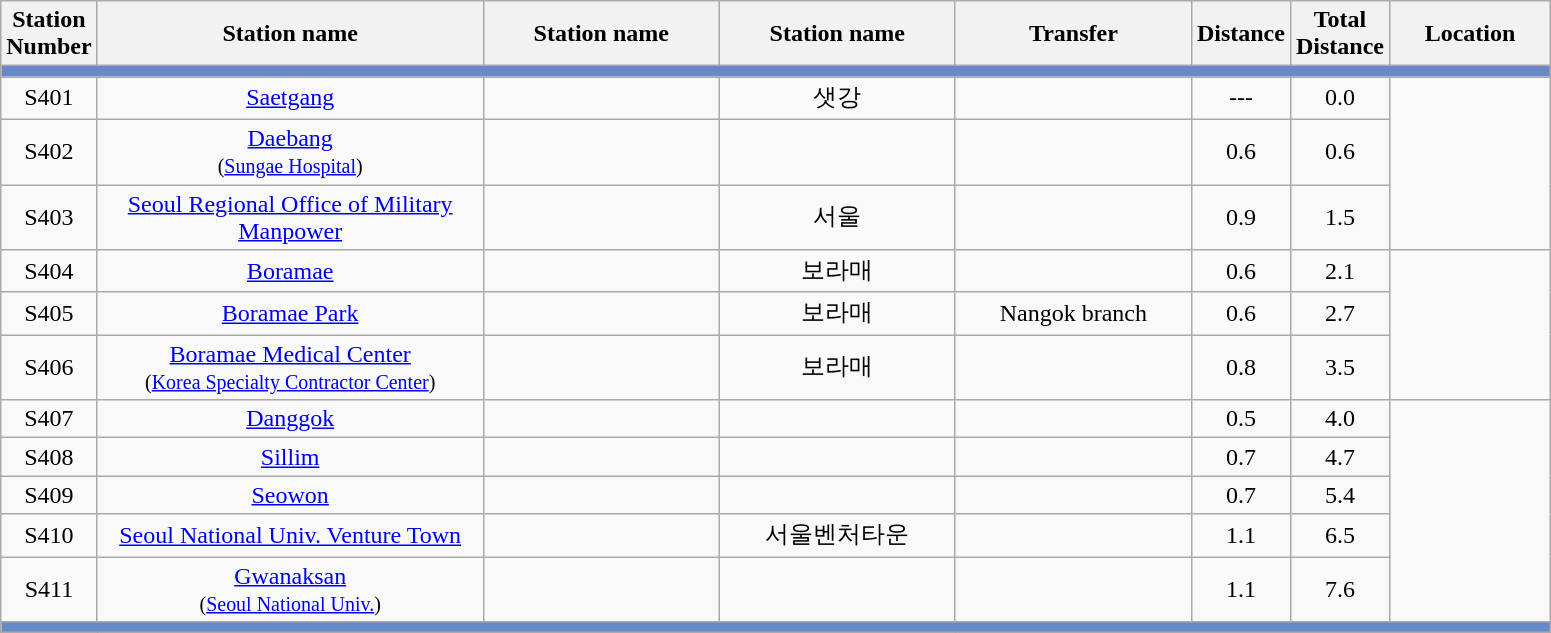<table class="wikitable" style="text-align:center;">
<tr>
<th>Station<br>Number</th>
<th width="250pt">Station name<br></th>
<th width="150pt">Station name<br></th>
<th width="150pt">Station name<br></th>
<th width="150pt">Transfer</th>
<th>Distance<br></th>
<th>Total<br>Distance</th>
<th>Location</th>
</tr>
<tr style="background:#6789CA; height: 2pt">
<td colspan="8"></td>
</tr>
<tr>
<td>S401</td>
<td><a href='#'>Saetgang</a></td>
<td></td>
<td>샛강</td>
<td></td>
<td align="center">---</td>
<td align="center">0.0</td>
<td rowspan="3" width="100pt"></td>
</tr>
<tr>
<td>S402</td>
<td><a href='#'>Daebang</a><br><small>(<a href='#'>Sungae Hospital</a>)</small></td>
<td></td>
<td></td>
<td></td>
<td align="center">0.6</td>
<td align="center">0.6</td>
</tr>
<tr>
<td>S403</td>
<td><a href='#'>Seoul Regional Office of Military Manpower</a></td>
<td></td>
<td>서울</td>
<td></td>
<td align="center">0.9</td>
<td align="center">1.5</td>
</tr>
<tr>
<td>S404</td>
<td><a href='#'>Boramae</a></td>
<td></td>
<td>보라매</td>
<td></td>
<td align="center">0.6</td>
<td align="center">2.1</td>
<td rowspan="3" width="100pt"></td>
</tr>
<tr>
<td>S405</td>
<td><a href='#'>Boramae Park</a></td>
<td></td>
<td>보라매</td>
<td>Nangok branch</td>
<td align="center">0.6</td>
<td align="center">2.7</td>
</tr>
<tr>
<td>S406</td>
<td><a href='#'>Boramae Medical Center</a> <br><small>(<a href='#'>Korea Specialty Contractor Center</a>)</small></td>
<td></td>
<td>보라매</td>
<td></td>
<td align="center">0.8</td>
<td align="center">3.5</td>
</tr>
<tr>
<td>S407</td>
<td><a href='#'>Danggok</a></td>
<td></td>
<td></td>
<td></td>
<td align="center">0.5</td>
<td align="center">4.0</td>
<td rowspan="5" width="100pt"></td>
</tr>
<tr>
<td>S408</td>
<td><a href='#'>Sillim</a></td>
<td></td>
<td></td>
<td></td>
<td align="center">0.7</td>
<td align="center">4.7</td>
</tr>
<tr>
<td>S409</td>
<td><a href='#'>Seowon</a></td>
<td></td>
<td></td>
<td></td>
<td align="center">0.7</td>
<td align="center">5.4</td>
</tr>
<tr>
<td>S410</td>
<td><a href='#'>Seoul National Univ. Venture Town</a></td>
<td></td>
<td>서울벤처타운</td>
<td></td>
<td align="center">1.1</td>
<td align="center">6.5</td>
</tr>
<tr>
<td>S411</td>
<td><a href='#'>Gwanaksan</a> <br><small>(<a href='#'>Seoul National Univ.</a>)</small></td>
<td></td>
<td></td>
<td></td>
<td align="center">1.1</td>
<td align="center">7.6</td>
</tr>
<tr style="background:#6789CA; height: 2pt">
<td colspan="8"></td>
</tr>
</table>
